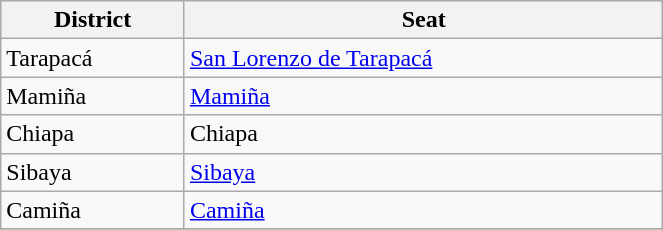<table class="wikitable" border="1" align="center" width=35%>
<tr bgcolor="#ececec">
<th>District</th>
<th>Seat</th>
</tr>
<tr>
<td>Tarapacá</td>
<td><a href='#'>San Lorenzo de Tarapacá</a></td>
</tr>
<tr>
<td>Mamiña</td>
<td><a href='#'>Mamiña</a></td>
</tr>
<tr>
<td>Chiapa</td>
<td>Chiapa</td>
</tr>
<tr>
<td>Sibaya</td>
<td><a href='#'>Sibaya</a></td>
</tr>
<tr>
<td>Camiña</td>
<td><a href='#'>Camiña</a></td>
</tr>
<tr>
</tr>
</table>
